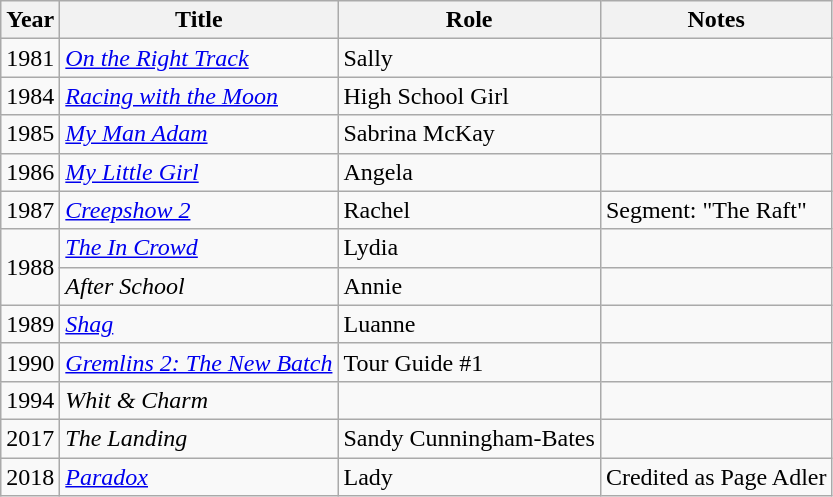<table class="wikitable sortable">
<tr>
<th>Year</th>
<th>Title</th>
<th>Role</th>
<th class="unsortable">Notes</th>
</tr>
<tr>
<td>1981</td>
<td><em><a href='#'>On the Right Track</a></em></td>
<td>Sally</td>
<td></td>
</tr>
<tr>
<td>1984</td>
<td><em><a href='#'>Racing with the Moon</a></em></td>
<td>High School Girl</td>
<td></td>
</tr>
<tr>
<td>1985</td>
<td><em><a href='#'>My Man Adam</a></em></td>
<td>Sabrina McKay</td>
<td></td>
</tr>
<tr>
<td>1986</td>
<td><em><a href='#'>My Little Girl</a></em></td>
<td>Angela</td>
<td></td>
</tr>
<tr>
<td>1987</td>
<td><em><a href='#'>Creepshow 2 </a></em></td>
<td>Rachel</td>
<td>Segment: "The Raft"</td>
</tr>
<tr>
<td rowspan="2">1988</td>
<td><em><a href='#'>The In Crowd</a></em></td>
<td>Lydia</td>
<td></td>
</tr>
<tr>
<td><em>After School</em></td>
<td>Annie</td>
<td></td>
</tr>
<tr>
<td>1989</td>
<td><em><a href='#'>Shag</a></em></td>
<td>Luanne</td>
<td></td>
</tr>
<tr>
<td>1990</td>
<td><em><a href='#'>Gremlins 2: The New Batch</a></em></td>
<td>Tour Guide #1</td>
<td></td>
</tr>
<tr>
<td>1994</td>
<td><em>Whit & Charm</em></td>
<td></td>
<td></td>
</tr>
<tr>
<td>2017</td>
<td><em>The Landing</em></td>
<td>Sandy Cunningham-Bates</td>
<td></td>
</tr>
<tr>
<td>2018</td>
<td><em><a href='#'>Paradox</a></em></td>
<td>Lady</td>
<td>Credited as Page Adler</td>
</tr>
</table>
